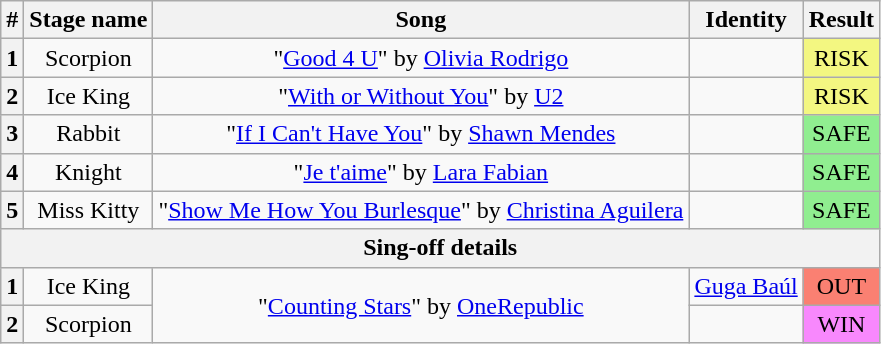<table class="wikitable plainrowheaders" style="text-align: center;">
<tr>
<th>#</th>
<th>Stage name</th>
<th>Song</th>
<th>Identity</th>
<th>Result</th>
</tr>
<tr>
<th>1</th>
<td>Scorpion</td>
<td>"<a href='#'>Good 4 U</a>" by <a href='#'>Olivia Rodrigo</a></td>
<td></td>
<td bgcolor="#F3F781">RISK</td>
</tr>
<tr>
<th>2</th>
<td>Ice King</td>
<td>"<a href='#'>With or Without You</a>" by <a href='#'>U2</a></td>
<td></td>
<td bgcolor="#F3F781">RISK</td>
</tr>
<tr>
<th>3</th>
<td>Rabbit</td>
<td>"<a href='#'>If I Can't Have You</a>" by <a href='#'>Shawn Mendes</a></td>
<td></td>
<td bgcolor="lightgreen">SAFE</td>
</tr>
<tr>
<th>4</th>
<td>Knight</td>
<td>"<a href='#'>Je t'aime</a>" by <a href='#'>Lara Fabian</a></td>
<td></td>
<td bgcolor="lightgreen">SAFE</td>
</tr>
<tr>
<th>5</th>
<td>Miss Kitty</td>
<td>"<a href='#'>Show Me How You Burlesque</a>" by <a href='#'>Christina Aguilera</a></td>
<td></td>
<td bgcolor="lightgreen">SAFE</td>
</tr>
<tr>
<th colspan="5">Sing-off details</th>
</tr>
<tr>
<th>1</th>
<td>Ice King</td>
<td rowspan="2">"<a href='#'>Counting Stars</a>" by <a href='#'>OneRepublic</a></td>
<td><a href='#'>Guga Baúl</a></td>
<td bgcolor=salmon>OUT</td>
</tr>
<tr>
<th>2</th>
<td>Scorpion</td>
<td></td>
<td bgcolor="#F888FD">WIN</td>
</tr>
</table>
